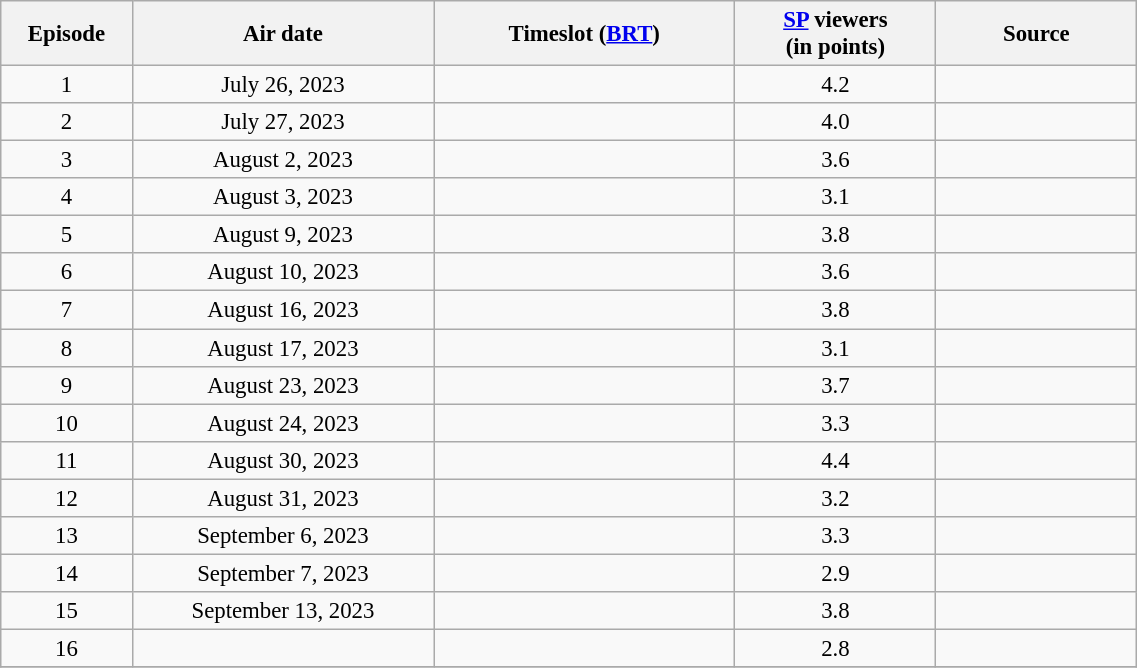<table class="wikitable sortable" style="text-align:center; font-size:95%; width: 60%">
<tr>
<th width="05.0%">Episode</th>
<th width="15.0%">Air date</th>
<th width="15.0%">Timeslot (<a href='#'>BRT</a>)</th>
<th width="10.0%"><a href='#'>SP</a> viewers<br>(in points)</th>
<th width="10.0%">Source</th>
</tr>
<tr>
<td>1</td>
<td>July 26, 2023</td>
<td></td>
<td>4.2</td>
<td></td>
</tr>
<tr>
<td>2</td>
<td>July 27, 2023</td>
<td></td>
<td>4.0</td>
<td></td>
</tr>
<tr>
<td>3</td>
<td>August 2, 2023</td>
<td></td>
<td>3.6</td>
<td></td>
</tr>
<tr>
<td>4</td>
<td>August 3, 2023</td>
<td></td>
<td>3.1</td>
<td></td>
</tr>
<tr>
<td>5</td>
<td>August 9, 2023</td>
<td></td>
<td>3.8</td>
<td></td>
</tr>
<tr>
<td>6</td>
<td>August 10, 2023</td>
<td></td>
<td>3.6</td>
<td></td>
</tr>
<tr>
<td>7</td>
<td>August 16, 2023</td>
<td></td>
<td>3.8</td>
<td></td>
</tr>
<tr>
<td>8</td>
<td>August 17, 2023</td>
<td></td>
<td>3.1</td>
<td></td>
</tr>
<tr>
<td>9</td>
<td>August 23, 2023</td>
<td></td>
<td>3.7</td>
<td></td>
</tr>
<tr>
<td>10</td>
<td>August 24, 2023</td>
<td></td>
<td>3.3</td>
<td></td>
</tr>
<tr>
<td>11</td>
<td>August 30, 2023</td>
<td></td>
<td>4.4</td>
<td></td>
</tr>
<tr>
<td>12</td>
<td>August 31, 2023</td>
<td></td>
<td>3.2</td>
<td></td>
</tr>
<tr>
<td>13</td>
<td>September 6, 2023</td>
<td></td>
<td>3.3</td>
<td></td>
</tr>
<tr>
<td>14</td>
<td>September 7, 2023</td>
<td></td>
<td>2.9</td>
<td></td>
</tr>
<tr>
<td>15</td>
<td>September 13, 2023</td>
<td></td>
<td>3.8</td>
<td></td>
</tr>
<tr>
<td>16</td>
<td></td>
<td></td>
<td>2.8</td>
<td></td>
</tr>
<tr>
</tr>
</table>
